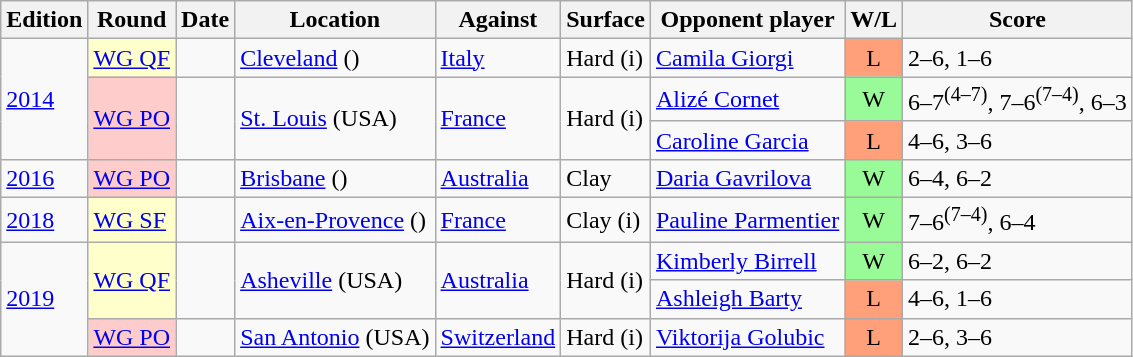<table class=wikitable>
<tr>
<th>Edition</th>
<th>Round</th>
<th>Date</th>
<th>Location</th>
<th>Against</th>
<th>Surface</th>
<th>Opponent player</th>
<th>W/L</th>
<th class=unsortable>Score</th>
</tr>
<tr>
<td rowspan=3><a href='#'>2014</a></td>
<td bgcolor=ffffcc><a href='#'>WG QF</a></td>
<td></td>
<td><a href='#'>Cleveland</a> ()</td>
<td> <a href='#'>Italy</a></td>
<td>Hard (i)</td>
<td><a href='#'>Camila Giorgi</a></td>
<td align=center bgcolor=FFA07A>L</td>
<td>2–6, 1–6</td>
</tr>
<tr>
<td rowspan=2 bgcolor=ffcccc><a href='#'>WG PO</a></td>
<td rowspan=2></td>
<td rowspan=2><a href='#'>St. Louis</a> (USA)</td>
<td rowspan=2> <a href='#'>France</a></td>
<td rowspan=2>Hard (i)</td>
<td><a href='#'>Alizé Cornet</a></td>
<td align=center bgcolor=98FB98>W</td>
<td>6–7<sup>(4–7)</sup>, 7–6<sup>(7–4)</sup>, 6–3</td>
</tr>
<tr>
<td><a href='#'>Caroline Garcia</a></td>
<td align=center bgcolor=FFA07A>L</td>
<td>4–6, 3–6</td>
</tr>
<tr>
<td><a href='#'>2016</a></td>
<td bgcolor=ffcccc><a href='#'>WG PO</a></td>
<td></td>
<td><a href='#'>Brisbane</a> ()</td>
<td> <a href='#'>Australia</a></td>
<td>Clay</td>
<td><a href='#'>Daria Gavrilova</a></td>
<td align=center bgcolor=98FB98>W</td>
<td>6–4, 6–2</td>
</tr>
<tr>
<td><a href='#'>2018</a></td>
<td bgcolor=ffffcc><a href='#'>WG SF</a></td>
<td></td>
<td><a href='#'>Aix-en-Provence</a> ()</td>
<td> <a href='#'>France</a></td>
<td>Clay (i)</td>
<td><a href='#'>Pauline Parmentier</a></td>
<td align=center bgcolor=98FB98>W</td>
<td>7–6<sup>(7–4)</sup>, 6–4</td>
</tr>
<tr>
<td rowspan=3><a href='#'>2019</a></td>
<td rowspan=2 bgcolor=ffffcc><a href='#'>WG QF</a></td>
<td rowspan=2></td>
<td rowspan=2><a href='#'>Asheville</a> (USA)</td>
<td rowspan=2> <a href='#'>Australia</a></td>
<td rowspan=2>Hard (i)</td>
<td><a href='#'>Kimberly Birrell</a></td>
<td align=center bgcolor=98FB98>W</td>
<td>6–2, 6–2</td>
</tr>
<tr>
<td><a href='#'>Ashleigh Barty</a></td>
<td align=center bgcolor=FFA07A>L</td>
<td>4–6, 1–6</td>
</tr>
<tr>
<td bgcolor=ffcccc><a href='#'>WG PO</a></td>
<td></td>
<td><a href='#'>San Antonio</a> (USA)</td>
<td> <a href='#'>Switzerland</a></td>
<td>Hard (i)</td>
<td><a href='#'>Viktorija Golubic</a></td>
<td align=center bgcolor=FFA07A>L</td>
<td>2–6, 3–6</td>
</tr>
</table>
